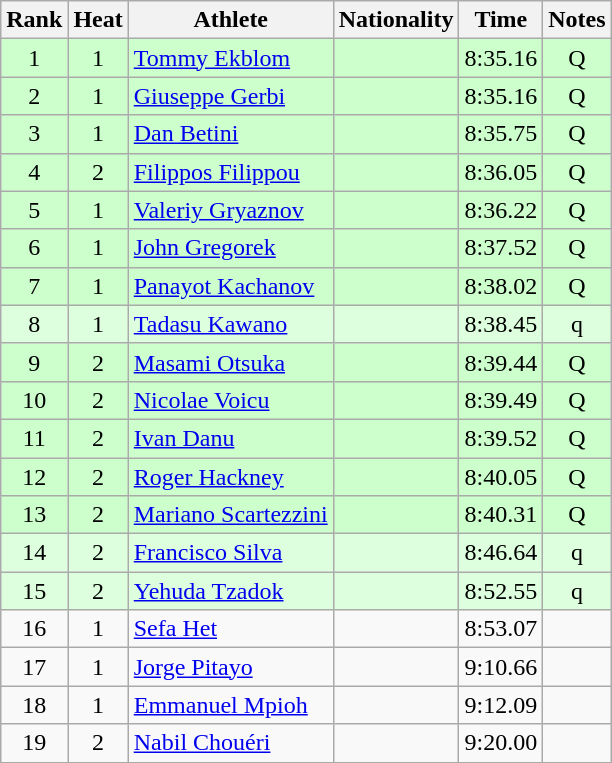<table class="wikitable sortable" style="text-align:center">
<tr>
<th>Rank</th>
<th>Heat</th>
<th>Athlete</th>
<th>Nationality</th>
<th>Time</th>
<th>Notes</th>
</tr>
<tr bgcolor=ccffcc>
<td>1</td>
<td>1</td>
<td align=left><a href='#'>Tommy Ekblom</a></td>
<td align=left></td>
<td>8:35.16</td>
<td>Q</td>
</tr>
<tr bgcolor=ccffcc>
<td>2</td>
<td>1</td>
<td align=left><a href='#'>Giuseppe Gerbi</a></td>
<td align=left></td>
<td>8:35.16</td>
<td>Q</td>
</tr>
<tr bgcolor=ccffcc>
<td>3</td>
<td>1</td>
<td align=left><a href='#'>Dan Betini</a></td>
<td align=left></td>
<td>8:35.75</td>
<td>Q</td>
</tr>
<tr bgcolor=ccffcc>
<td>4</td>
<td>2</td>
<td align=left><a href='#'>Filippos Filippou</a></td>
<td align=left></td>
<td>8:36.05</td>
<td>Q</td>
</tr>
<tr bgcolor=ccffcc>
<td>5</td>
<td>1</td>
<td align=left><a href='#'>Valeriy Gryaznov</a></td>
<td align=left></td>
<td>8:36.22</td>
<td>Q</td>
</tr>
<tr bgcolor=ccffcc>
<td>6</td>
<td>1</td>
<td align=left><a href='#'>John Gregorek</a></td>
<td align=left></td>
<td>8:37.52</td>
<td>Q</td>
</tr>
<tr bgcolor=ccffcc>
<td>7</td>
<td>1</td>
<td align=left><a href='#'>Panayot Kachanov</a></td>
<td align=left></td>
<td>8:38.02</td>
<td>Q</td>
</tr>
<tr bgcolor=ddffdd>
<td>8</td>
<td>1</td>
<td align=left><a href='#'>Tadasu Kawano</a></td>
<td align=left></td>
<td>8:38.45</td>
<td>q</td>
</tr>
<tr bgcolor=ccffcc>
<td>9</td>
<td>2</td>
<td align=left><a href='#'>Masami Otsuka</a></td>
<td align=left></td>
<td>8:39.44</td>
<td>Q</td>
</tr>
<tr bgcolor=ccffcc>
<td>10</td>
<td>2</td>
<td align=left><a href='#'>Nicolae Voicu</a></td>
<td align=left></td>
<td>8:39.49</td>
<td>Q</td>
</tr>
<tr bgcolor=ccffcc>
<td>11</td>
<td>2</td>
<td align=left><a href='#'>Ivan Danu</a></td>
<td align=left></td>
<td>8:39.52</td>
<td>Q</td>
</tr>
<tr bgcolor=ccffcc>
<td>12</td>
<td>2</td>
<td align=left><a href='#'>Roger Hackney</a></td>
<td align=left></td>
<td>8:40.05</td>
<td>Q</td>
</tr>
<tr bgcolor=ccffcc>
<td>13</td>
<td>2</td>
<td align=left><a href='#'>Mariano Scartezzini</a></td>
<td align=left></td>
<td>8:40.31</td>
<td>Q</td>
</tr>
<tr bgcolor=ddffdd>
<td>14</td>
<td>2</td>
<td align=left><a href='#'>Francisco Silva</a></td>
<td align=left></td>
<td>8:46.64</td>
<td>q</td>
</tr>
<tr bgcolor=ddffdd>
<td>15</td>
<td>2</td>
<td align=left><a href='#'>Yehuda Tzadok</a></td>
<td align=left></td>
<td>8:52.55</td>
<td>q</td>
</tr>
<tr>
<td>16</td>
<td>1</td>
<td align=left><a href='#'>Sefa Het</a></td>
<td align=left></td>
<td>8:53.07</td>
<td></td>
</tr>
<tr>
<td>17</td>
<td>1</td>
<td align=left><a href='#'>Jorge Pitayo</a></td>
<td align=left></td>
<td>9:10.66</td>
<td></td>
</tr>
<tr>
<td>18</td>
<td>1</td>
<td align=left><a href='#'>Emmanuel Mpioh</a></td>
<td align=left></td>
<td>9:12.09</td>
<td></td>
</tr>
<tr>
<td>19</td>
<td>2</td>
<td align=left><a href='#'>Nabil Chouéri</a></td>
<td align=left></td>
<td>9:20.00</td>
<td></td>
</tr>
</table>
